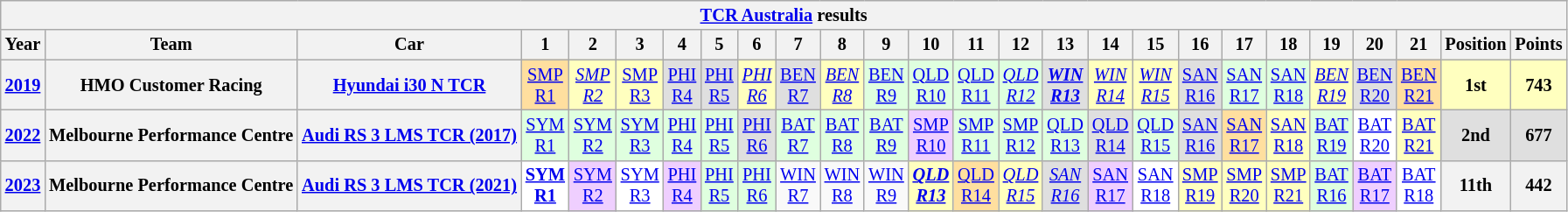<table class="wikitable" style="text-align:center; font-size:85%">
<tr>
<th colspan=45><a href='#'>TCR Australia</a> results</th>
</tr>
<tr>
<th>Year</th>
<th>Team</th>
<th>Car</th>
<th>1</th>
<th>2</th>
<th>3</th>
<th>4</th>
<th>5</th>
<th>6</th>
<th>7</th>
<th>8</th>
<th>9</th>
<th>10</th>
<th>11</th>
<th>12</th>
<th>13</th>
<th>14</th>
<th>15</th>
<th>16</th>
<th>17</th>
<th>18</th>
<th>19</th>
<th>20</th>
<th>21</th>
<th>Position</th>
<th>Points</th>
</tr>
<tr>
<th><a href='#'>2019</a></th>
<th nowrap>HMO Customer Racing</th>
<th nowrap><a href='#'>Hyundai i30 N TCR</a></th>
<td style=background:#ffdf9f><a href='#'>SMP<br>R1</a><br></td>
<td style=background:#ffffbf><em><a href='#'>SMP<br>R2</a><br></em></td>
<td style=background:#ffffbf><a href='#'>SMP<br>R3</a><br></td>
<td style=background:#dfdfdf><a href='#'>PHI<br>R4</a><br></td>
<td style=background:#dfdfdf><a href='#'>PHI<br>R5</a><br></td>
<td style=background:#ffffbf><em><a href='#'>PHI<br>R6</a><br></em></td>
<td style=background:#dfdfdf><a href='#'>BEN<br>R7</a><br></td>
<td style=background:#ffffbf><em><a href='#'>BEN<br>R8</a><br></em></td>
<td style=background:#dfffdf><a href='#'>BEN<br>R9</a><br></td>
<td style=background:#dfffdf><a href='#'>QLD<br>R10</a><br></td>
<td style=background:#dfffdf><a href='#'>QLD<br>R11</a><br></td>
<td style=background:#dfffdf><em><a href='#'>QLD<br>R12</a><br></em></td>
<td style=background:#dfdfdf><strong><em><a href='#'>WIN<br>R13</a><br></em></strong></td>
<td style=background:#ffffbf><em><a href='#'>WIN<br>R14</a><br></em></td>
<td style=background:#ffffbf><em><a href='#'>WIN<br>R15</a><br></em></td>
<td style=background:#dfdfdf><a href='#'>SAN<br>R16</a><br></td>
<td style=background:#dfffdf><a href='#'>SAN<br>R17</a><br></td>
<td style=background:#dfffdf><a href='#'>SAN<br>R18</a><br></td>
<td style=background:#ffffbf><em><a href='#'>BEN<br>R19</a><br></em></td>
<td style=background:#dfdfdf><a href='#'>BEN<br>R20</a><br></td>
<td style=background:#ffdf9f><a href='#'>BEN<br>R21</a><br></td>
<th style=background:#ffffbf><strong>1st</strong></th>
<th style=background:#ffffbf><strong>743</strong></th>
</tr>
<tr>
<th><a href='#'>2022</a></th>
<th nowrap>Melbourne Performance Centre</th>
<th nowrap><a href='#'>Audi RS 3 LMS TCR (2017)</a></th>
<td style=background:#dfffdf><a href='#'>SYM<br>R1</a><br></td>
<td style=background:#dfffdf><a href='#'>SYM<br>R2</a><br></td>
<td style=background:#dfffdf><a href='#'>SYM<br>R3</a><br></td>
<td style=background:#dfffdf><a href='#'>PHI<br>R4</a><br></td>
<td style=background:#dfffdf><a href='#'>PHI<br>R5</a><br></td>
<td style=background:#dfdfdf><a href='#'>PHI<br>R6</a><br></td>
<td style=background:#dfffdf><a href='#'>BAT<br>R7</a><br></td>
<td style=background:#dfffdf><a href='#'>BAT<br>R8</a><br></td>
<td style=background:#dfffdf><a href='#'>BAT<br>R9</a><br></td>
<td style=background:#efcfff><a href='#'>SMP<br>R10</a><br></td>
<td style=background:#dfffdf><a href='#'>SMP<br>R11</a><br></td>
<td style=background:#dfffdf><a href='#'>SMP<br>R12</a><br></td>
<td style=background:#dfffdf><a href='#'>QLD<br>R13</a><br></td>
<td style=background:#dfdfdf><a href='#'>QLD<br>R14</a><br></td>
<td style=background:#dfffdf><a href='#'>QLD<br>R15</a><br></td>
<td style=background:#dfdfdf><a href='#'>SAN<br>R16</a><br></td>
<td style=background:#ffdf9f><a href='#'>SAN<br>R17</a><br></td>
<td style=background:#ffffbf><a href='#'>SAN<br>R18</a><br></td>
<td style=background:#dfffdf><a href='#'>BAT<br>R19</a><br></td>
<td style=background:#ffffff><a href='#'>BAT<br>R20</a><br></td>
<td style=background:#ffffbf><a href='#'>BAT<br>R21</a><br></td>
<th style=background:#dfdfdf><strong>2nd</strong></th>
<th style=background:#dfdfdf><strong>677</strong></th>
</tr>
<tr>
<th><a href='#'>2023</a></th>
<th nowrap>Melbourne Performance Centre</th>
<th nowrap><a href='#'>Audi RS 3 LMS TCR (2021)</a></th>
<td style=background:#ffffff><strong><a href='#'>SYM<br>R1</a><br></strong></td>
<td style=background:#efcfff><a href='#'>SYM<br>R2</a><br></td>
<td style=background:#ffffff><a href='#'>SYM<br>R3</a><br></td>
<td style=background:#efcfff><a href='#'>PHI<br>R4</a><br></td>
<td style=background:#dfffdf><a href='#'>PHI<br>R5</a><br></td>
<td style=background:#dfffdf><a href='#'>PHI<br>R6</a><br></td>
<td><a href='#'>WIN<br>R7</a></td>
<td><a href='#'>WIN<br>R8</a></td>
<td><a href='#'>WIN<br>R9</a></td>
<td style=background:#ffffbf><strong><em><a href='#'>QLD<br>R13</a><br></em></strong></td>
<td style=background:#ffdf9f><a href='#'>QLD<br>R14</a><br></td>
<td style=background:#ffffbf><em><a href='#'>QLD<br>R15</a><br></em></td>
<td style=background:#dfdfdf><em><a href='#'>SAN<br>R16</a><br></em></td>
<td style=background:#efcfff><a href='#'>SAN<br>R17</a><br></td>
<td style=background:#ffffff><a href='#'>SAN<br>R18</a><br></td>
<td style=background:#ffffbf><a href='#'>SMP<br>R19</a><br></td>
<td style=background:#ffffbf><a href='#'>SMP<br>R20</a><br></td>
<td style=background:#ffffbf><a href='#'>SMP<br>R21</a><br></td>
<td style=background:#dfffdf><a href='#'>BAT<br>R16</a><br></td>
<td style=background:#efcfff><a href='#'>BAT<br>R17</a><br></td>
<td style=background:#ffffff><a href='#'>BAT<br>R18</a><br></td>
<th>11th</th>
<th>442</th>
</tr>
</table>
